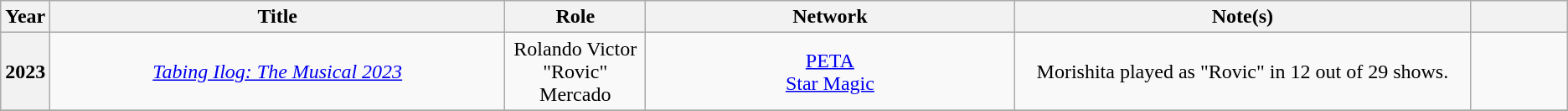<table class="wikitable sortable" style=" text-align:center;">
<tr>
<th style="width:1em;" scope="col">Year</th>
<th style="width:25em;" scope="col">Title</th>
<th style="width:7em;" scope="col">Role</th>
<th style="width:20em;" scope="col">Network</th>
<th style="width:25em;" scope="col">Note(s)</th>
<th style="width:5em;" scope="col"></th>
</tr>
<tr>
<th>2023</th>
<td><em><a href='#'>Tabing Ilog: The Musical 2023</a></em></td>
<td>Rolando Victor "Rovic" Mercado</td>
<td><a href='#'>PETA</a><br><a href='#'>Star Magic</a></td>
<td>Morishita played as "Rovic" in 12 out of 29 shows.</td>
<td></td>
</tr>
<tr>
</tr>
</table>
